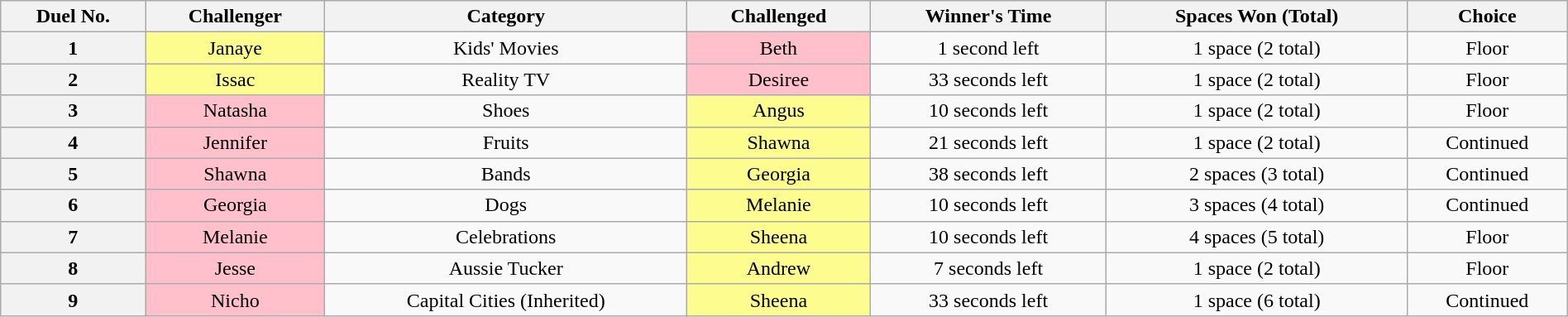<table class="wikitable sortable mw-collapsible mw-collapsed" style="text-align:center; width:100%">
<tr>
<th scope="col">Duel No.</th>
<th scope="col">Challenger</th>
<th scope="col">Category</th>
<th scope="col">Challenged</th>
<th scope="col">Winner's Time</th>
<th scope="col">Spaces Won (Total)</th>
<th scope="col">Choice</th>
</tr>
<tr>
<th>1</th>
<td style="background:#fdfc8f;">Janaye</td>
<td>Kids' Movies</td>
<td style="background:pink;">Beth</td>
<td>1 second left</td>
<td>1 space (2 total)</td>
<td>Floor</td>
</tr>
<tr>
<th>2</th>
<td style="background:#fdfc8f;">Issac</td>
<td>Reality TV</td>
<td style="background:pink;">Desiree</td>
<td>33 seconds left</td>
<td>1 space (2 total)</td>
<td>Floor</td>
</tr>
<tr>
<th>3</th>
<td style="background:pink;">Natasha</td>
<td>Shoes</td>
<td style="background:#fdfc8f;">Angus</td>
<td>10 seconds left</td>
<td>1 space (2 total)</td>
<td>Floor</td>
</tr>
<tr>
<th>4</th>
<td style="background:pink;">Jennifer</td>
<td>Fruits</td>
<td style="background:#fdfc8f;">Shawna</td>
<td>21 seconds left</td>
<td>1 space (2 total)</td>
<td>Continued</td>
</tr>
<tr>
<th>5</th>
<td style="background:pink;">Shawna</td>
<td>Bands</td>
<td style="background:#fdfc8f;">Georgia</td>
<td>38 seconds left</td>
<td>2 spaces (3 total)</td>
<td>Continued</td>
</tr>
<tr>
<th>6</th>
<td style="background:pink;">Georgia</td>
<td>Dogs</td>
<td style="background:#fdfc8f;">Melanie</td>
<td>10 seconds left</td>
<td>3 spaces (4 total)</td>
<td>Continued</td>
</tr>
<tr>
<th>7</th>
<td style="background:pink;">Melanie</td>
<td>Celebrations</td>
<td style="background:#fdfc8f;">Sheena</td>
<td>10 seconds left</td>
<td>4 spaces (5 total)</td>
<td>Floor</td>
</tr>
<tr>
<th>8</th>
<td style="background:pink;">Jesse</td>
<td>Aussie Tucker</td>
<td style="background:#fdfc8f;">Andrew</td>
<td>7 seconds left</td>
<td>1 space (2 total)</td>
<td>Floor</td>
</tr>
<tr>
<th>9</th>
<td style="background:pink;">Nicho</td>
<td>Capital Cities (Inherited)</td>
<td style="background:#fdfc8f;">Sheena</td>
<td>33 seconds left</td>
<td>1 space (6 total)</td>
<td>Continued</td>
</tr>
</table>
